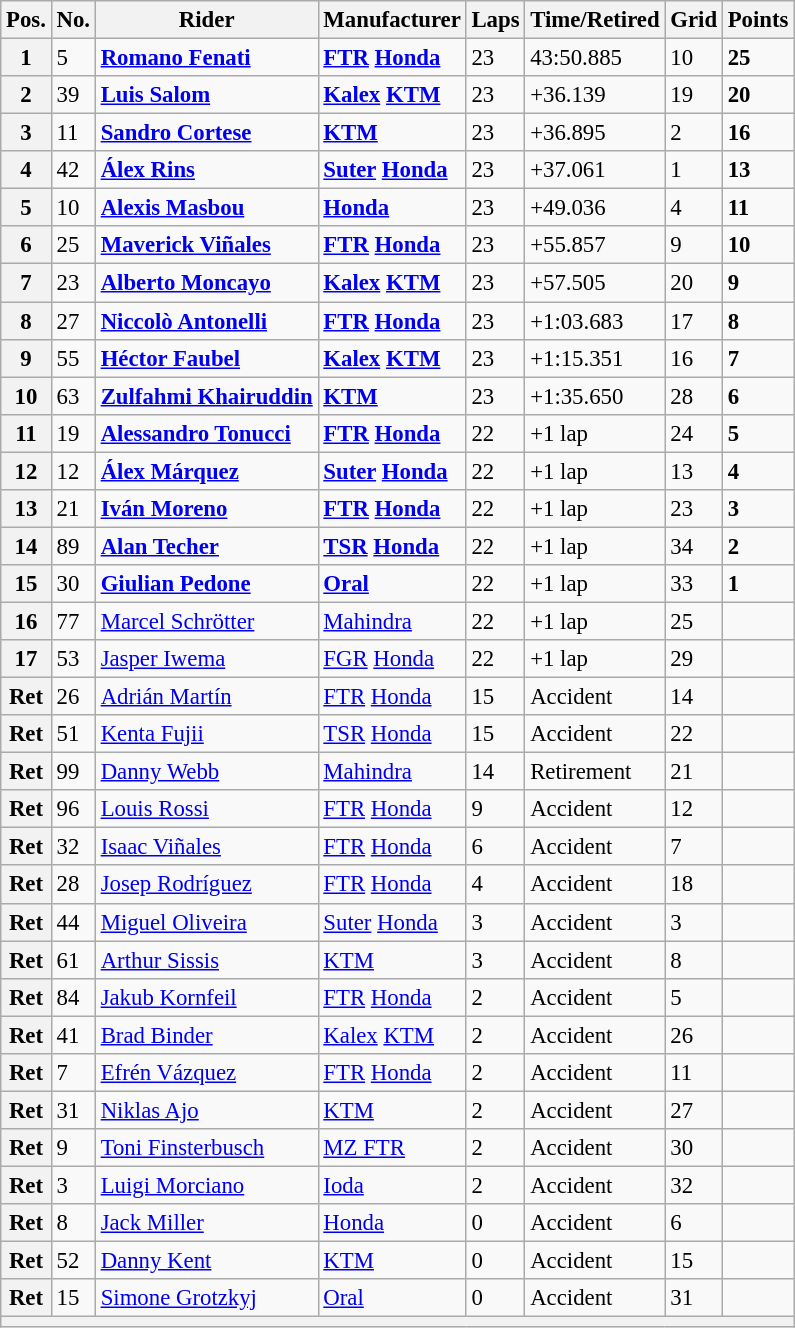<table class="wikitable" style="font-size: 95%;">
<tr>
<th>Pos.</th>
<th>No.</th>
<th>Rider</th>
<th>Manufacturer</th>
<th>Laps</th>
<th>Time/Retired</th>
<th>Grid</th>
<th>Points</th>
</tr>
<tr>
<th>1</th>
<td>5</td>
<td> <strong><a href='#'>Romano Fenati</a></strong></td>
<td><strong><a href='#'>FTR</a> <a href='#'>Honda</a></strong></td>
<td>23</td>
<td>43:50.885</td>
<td>10</td>
<td><strong>25</strong></td>
</tr>
<tr>
<th>2</th>
<td>39</td>
<td> <strong><a href='#'>Luis Salom</a></strong></td>
<td><strong><a href='#'>Kalex</a> <a href='#'>KTM</a></strong></td>
<td>23</td>
<td>+36.139</td>
<td>19</td>
<td><strong>20</strong></td>
</tr>
<tr>
<th>3</th>
<td>11</td>
<td> <strong><a href='#'>Sandro Cortese</a></strong></td>
<td><strong><a href='#'>KTM</a></strong></td>
<td>23</td>
<td>+36.895</td>
<td>2</td>
<td><strong>16</strong></td>
</tr>
<tr>
<th>4</th>
<td>42</td>
<td> <strong><a href='#'>Álex Rins</a></strong></td>
<td><strong><a href='#'>Suter</a> <a href='#'>Honda</a></strong></td>
<td>23</td>
<td>+37.061</td>
<td>1</td>
<td><strong>13</strong></td>
</tr>
<tr>
<th>5</th>
<td>10</td>
<td> <strong><a href='#'>Alexis Masbou</a></strong></td>
<td><strong><a href='#'>Honda</a></strong></td>
<td>23</td>
<td>+49.036</td>
<td>4</td>
<td><strong>11</strong></td>
</tr>
<tr>
<th>6</th>
<td>25</td>
<td> <strong><a href='#'>Maverick Viñales</a></strong></td>
<td><strong><a href='#'>FTR</a> <a href='#'>Honda</a></strong></td>
<td>23</td>
<td>+55.857</td>
<td>9</td>
<td><strong>10</strong></td>
</tr>
<tr>
<th>7</th>
<td>23</td>
<td> <strong><a href='#'>Alberto Moncayo</a></strong></td>
<td><strong><a href='#'>Kalex</a> <a href='#'>KTM</a></strong></td>
<td>23</td>
<td>+57.505</td>
<td>20</td>
<td><strong>9</strong></td>
</tr>
<tr>
<th>8</th>
<td>27</td>
<td> <strong><a href='#'>Niccolò Antonelli</a></strong></td>
<td><strong><a href='#'>FTR</a> <a href='#'>Honda</a></strong></td>
<td>23</td>
<td>+1:03.683</td>
<td>17</td>
<td><strong>8</strong></td>
</tr>
<tr>
<th>9</th>
<td>55</td>
<td> <strong><a href='#'>Héctor Faubel</a></strong></td>
<td><strong><a href='#'>Kalex</a> <a href='#'>KTM</a></strong></td>
<td>23</td>
<td>+1:15.351</td>
<td>16</td>
<td><strong>7</strong></td>
</tr>
<tr>
<th>10</th>
<td>63</td>
<td> <strong><a href='#'>Zulfahmi Khairuddin</a></strong></td>
<td><strong><a href='#'>KTM</a></strong></td>
<td>23</td>
<td>+1:35.650</td>
<td>28</td>
<td><strong>6</strong></td>
</tr>
<tr>
<th>11</th>
<td>19</td>
<td> <strong><a href='#'>Alessandro Tonucci</a></strong></td>
<td><strong><a href='#'>FTR</a> <a href='#'>Honda</a></strong></td>
<td>22</td>
<td>+1 lap</td>
<td>24</td>
<td><strong>5</strong></td>
</tr>
<tr>
<th>12</th>
<td>12</td>
<td> <strong><a href='#'>Álex Márquez</a></strong></td>
<td><strong><a href='#'>Suter</a> <a href='#'>Honda</a></strong></td>
<td>22</td>
<td>+1 lap</td>
<td>13</td>
<td><strong>4</strong></td>
</tr>
<tr>
<th>13</th>
<td>21</td>
<td> <strong><a href='#'>Iván Moreno</a></strong></td>
<td><strong><a href='#'>FTR</a> <a href='#'>Honda</a></strong></td>
<td>22</td>
<td>+1 lap</td>
<td>23</td>
<td><strong>3</strong></td>
</tr>
<tr>
<th>14</th>
<td>89</td>
<td> <strong><a href='#'>Alan Techer</a></strong></td>
<td><strong><a href='#'>TSR</a> <a href='#'>Honda</a></strong></td>
<td>22</td>
<td>+1 lap</td>
<td>34</td>
<td><strong>2</strong></td>
</tr>
<tr>
<th>15</th>
<td>30</td>
<td> <strong><a href='#'>Giulian Pedone</a></strong></td>
<td><strong><a href='#'>Oral</a></strong></td>
<td>22</td>
<td>+1 lap</td>
<td>33</td>
<td><strong>1</strong></td>
</tr>
<tr>
<th>16</th>
<td>77</td>
<td> <a href='#'>Marcel Schrötter</a></td>
<td><a href='#'>Mahindra</a></td>
<td>22</td>
<td>+1 lap</td>
<td>25</td>
<td></td>
</tr>
<tr>
<th>17</th>
<td>53</td>
<td> <a href='#'>Jasper Iwema</a></td>
<td><a href='#'>FGR</a> <a href='#'>Honda</a></td>
<td>22</td>
<td>+1 lap</td>
<td>29</td>
<td></td>
</tr>
<tr>
<th>Ret</th>
<td>26</td>
<td> <a href='#'>Adrián Martín</a></td>
<td><a href='#'>FTR</a> <a href='#'>Honda</a></td>
<td>15</td>
<td>Accident</td>
<td>14</td>
<td></td>
</tr>
<tr>
<th>Ret</th>
<td>51</td>
<td> <a href='#'>Kenta Fujii</a></td>
<td><a href='#'>TSR</a> <a href='#'>Honda</a></td>
<td>15</td>
<td>Accident</td>
<td>22</td>
<td></td>
</tr>
<tr>
<th>Ret</th>
<td>99</td>
<td> <a href='#'>Danny Webb</a></td>
<td><a href='#'>Mahindra</a></td>
<td>14</td>
<td>Retirement</td>
<td>21</td>
<td></td>
</tr>
<tr>
<th>Ret</th>
<td>96</td>
<td> <a href='#'>Louis Rossi</a></td>
<td><a href='#'>FTR</a> <a href='#'>Honda</a></td>
<td>9</td>
<td>Accident</td>
<td>12</td>
<td></td>
</tr>
<tr>
<th>Ret</th>
<td>32</td>
<td> <a href='#'>Isaac Viñales</a></td>
<td><a href='#'>FTR</a> <a href='#'>Honda</a></td>
<td>6</td>
<td>Accident</td>
<td>7</td>
<td></td>
</tr>
<tr>
<th>Ret</th>
<td>28</td>
<td> <a href='#'>Josep Rodríguez</a></td>
<td><a href='#'>FTR</a> <a href='#'>Honda</a></td>
<td>4</td>
<td>Accident</td>
<td>18</td>
<td></td>
</tr>
<tr>
<th>Ret</th>
<td>44</td>
<td> <a href='#'>Miguel Oliveira</a></td>
<td><a href='#'>Suter</a> <a href='#'>Honda</a></td>
<td>3</td>
<td>Accident</td>
<td>3</td>
<td></td>
</tr>
<tr>
<th>Ret</th>
<td>61</td>
<td> <a href='#'>Arthur Sissis</a></td>
<td><a href='#'>KTM</a></td>
<td>3</td>
<td>Accident</td>
<td>8</td>
<td></td>
</tr>
<tr>
<th>Ret</th>
<td>84</td>
<td> <a href='#'>Jakub Kornfeil</a></td>
<td><a href='#'>FTR</a> <a href='#'>Honda</a></td>
<td>2</td>
<td>Accident</td>
<td>5</td>
<td></td>
</tr>
<tr>
<th>Ret</th>
<td>41</td>
<td> <a href='#'>Brad Binder</a></td>
<td><a href='#'>Kalex</a> <a href='#'>KTM</a></td>
<td>2</td>
<td>Accident</td>
<td>26</td>
<td></td>
</tr>
<tr>
<th>Ret</th>
<td>7</td>
<td> <a href='#'>Efrén Vázquez</a></td>
<td><a href='#'>FTR</a> <a href='#'>Honda</a></td>
<td>2</td>
<td>Accident</td>
<td>11</td>
<td></td>
</tr>
<tr>
<th>Ret</th>
<td>31</td>
<td> <a href='#'>Niklas Ajo</a></td>
<td><a href='#'>KTM</a></td>
<td>2</td>
<td>Accident</td>
<td>27</td>
<td></td>
</tr>
<tr>
<th>Ret</th>
<td>9</td>
<td> <a href='#'>Toni Finsterbusch</a></td>
<td><a href='#'>MZ FTR</a></td>
<td>2</td>
<td>Accident</td>
<td>30</td>
<td></td>
</tr>
<tr>
<th>Ret</th>
<td>3</td>
<td> <a href='#'>Luigi Morciano</a></td>
<td><a href='#'>Ioda</a></td>
<td>2</td>
<td>Accident</td>
<td>32</td>
<td></td>
</tr>
<tr>
<th>Ret</th>
<td>8</td>
<td> <a href='#'>Jack Miller</a></td>
<td><a href='#'>Honda</a></td>
<td>0</td>
<td>Accident</td>
<td>6</td>
<td></td>
</tr>
<tr>
<th>Ret</th>
<td>52</td>
<td> <a href='#'>Danny Kent</a></td>
<td><a href='#'>KTM</a></td>
<td>0</td>
<td>Accident</td>
<td>15</td>
<td></td>
</tr>
<tr>
<th>Ret</th>
<td>15</td>
<td> <a href='#'>Simone Grotzkyj</a></td>
<td><a href='#'>Oral</a></td>
<td>0</td>
<td>Accident</td>
<td>31</td>
<td></td>
</tr>
<tr>
<th colspan=8></th>
</tr>
</table>
